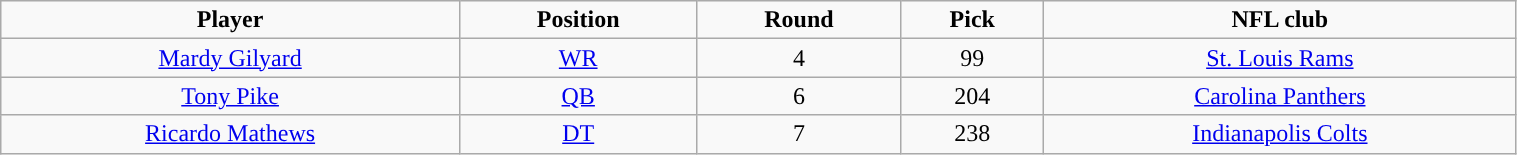<table class="wikitable" width="80%">
<tr align="center">
<td><strong>Player</strong></td>
<td><strong>Position</strong></td>
<td><strong>Round</strong></td>
<td><strong>Pick</strong></td>
<td><strong>NFL club</strong></td>
</tr>
<tr align="center" bgcolor="">
<td><a href='#'>Mardy Gilyard</a></td>
<td><a href='#'>WR</a></td>
<td>4</td>
<td>99</td>
<td><a href='#'>St. Louis Rams</a></td>
</tr>
<tr align="center" bgcolor="">
<td><a href='#'>Tony Pike</a></td>
<td><a href='#'>QB</a></td>
<td>6</td>
<td>204</td>
<td><a href='#'>Carolina Panthers</a></td>
</tr>
<tr align="center" bgcolor="">
<td><a href='#'>Ricardo Mathews</a></td>
<td><a href='#'>DT</a></td>
<td>7</td>
<td>238</td>
<td><a href='#'>Indianapolis Colts</a></td>
</tr>
</table>
